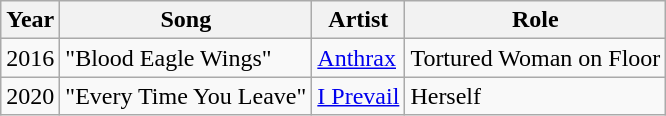<table class="wikitable sortable">
<tr>
<th>Year</th>
<th>Song</th>
<th>Artist</th>
<th>Role</th>
</tr>
<tr>
<td>2016</td>
<td>"Blood Eagle Wings"</td>
<td><a href='#'>Anthrax</a></td>
<td>Tortured Woman on Floor</td>
</tr>
<tr>
<td>2020</td>
<td>"Every Time You Leave"</td>
<td><a href='#'>I Prevail</a> </td>
<td>Herself</td>
</tr>
</table>
